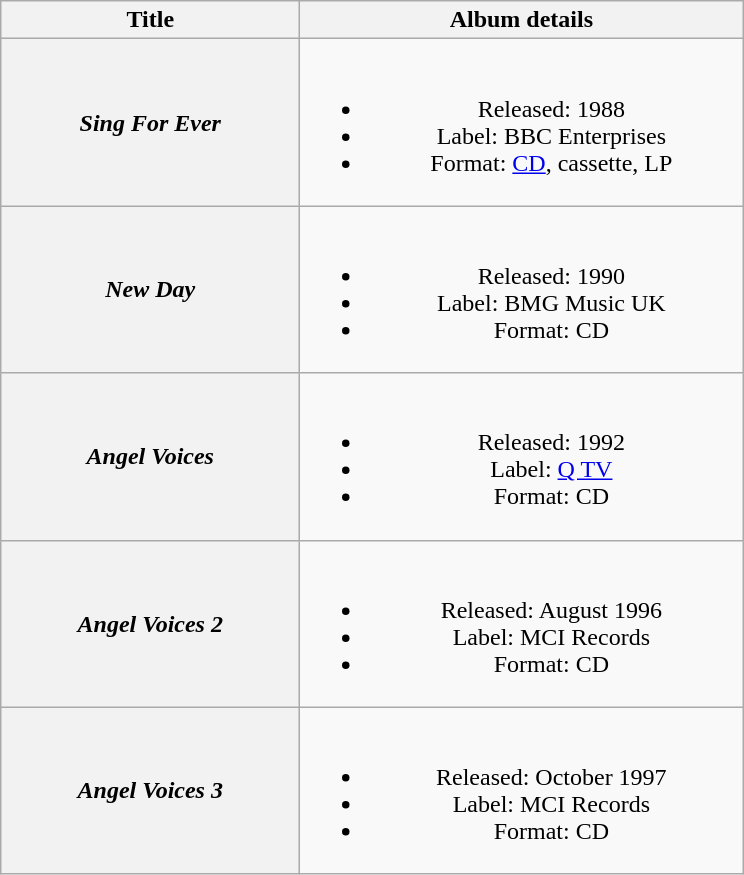<table class="wikitable plainrowheaders" style="text-align:center;" border="1">
<tr>
<th scope="col" rowspan="1" style="width:12em;">Title</th>
<th scope="col" rowspan="1" style="width:18em;">Album details</th>
</tr>
<tr>
<th scope="row"><em>Sing For Ever</em></th>
<td><br><ul><li>Released: 1988</li><li>Label: BBC Enterprises</li><li>Format: <a href='#'>CD</a>, cassette, LP</li></ul></td>
</tr>
<tr>
<th scope="row"><em>New Day</em></th>
<td><br><ul><li>Released: 1990</li><li>Label: BMG Music UK</li><li>Format: CD</li></ul></td>
</tr>
<tr>
<th scope="row"><em>Angel Voices</em></th>
<td><br><ul><li>Released: 1992</li><li>Label: <a href='#'>Q TV</a></li><li>Format: CD</li></ul></td>
</tr>
<tr>
<th scope="row"><em>Angel Voices 2</em></th>
<td><br><ul><li>Released: August 1996</li><li>Label: MCI Records</li><li>Format: CD</li></ul></td>
</tr>
<tr>
<th scope="row"><em>Angel Voices 3</em></th>
<td><br><ul><li>Released: October 1997</li><li>Label: MCI Records</li><li>Format: CD</li></ul></td>
</tr>
</table>
